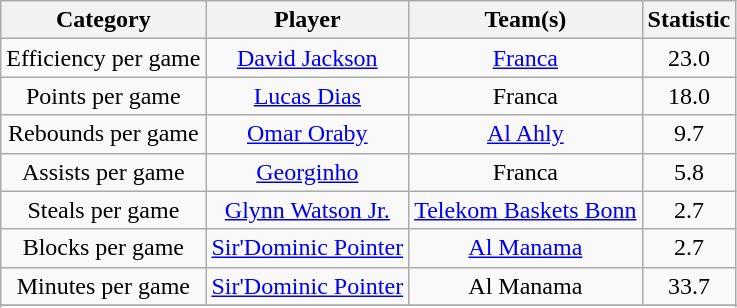<table class="wikitable" style="text-align:center">
<tr>
<th>Category</th>
<th>Player</th>
<th>Team(s)</th>
<th>Statistic</th>
</tr>
<tr>
<td>Efficiency per game</td>
<td><a href='#'>David Jackson</a></td>
<td><a href='#'>Franca</a></td>
<td>23.0</td>
</tr>
<tr>
<td>Points per game</td>
<td><a href='#'>Lucas Dias</a></td>
<td>Franca</td>
<td>18.0</td>
</tr>
<tr>
<td>Rebounds per game</td>
<td><a href='#'>Omar Oraby</a></td>
<td><a href='#'>Al Ahly</a></td>
<td>9.7</td>
</tr>
<tr>
<td>Assists per game</td>
<td><a href='#'>Georginho</a></td>
<td>Franca</td>
<td>5.8</td>
</tr>
<tr>
<td>Steals per game</td>
<td><a href='#'>Glynn Watson Jr.</a></td>
<td><a href='#'>Telekom Baskets Bonn</a></td>
<td>2.7</td>
</tr>
<tr>
<td>Blocks per game</td>
<td><a href='#'>Sir'Dominic Pointer</a></td>
<td><a href='#'>Al Manama</a></td>
<td>2.7</td>
</tr>
<tr>
<td>Minutes per game</td>
<td><a href='#'>Sir'Dominic Pointer</a></td>
<td>Al Manama</td>
<td>33.7</td>
</tr>
<tr>
</tr>
<tr>
</tr>
</table>
